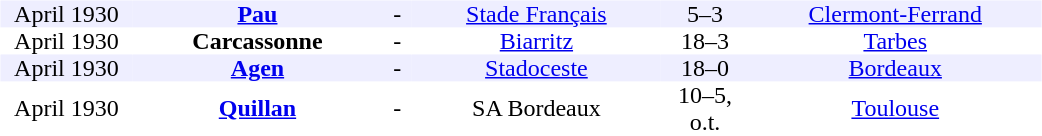<table table width=700>
<tr>
<td width=700 valign=top><br><table border=0 cellspacing=0 cellpadding=0 style=font-size: 100%; border-collapse: collapse; width=100%>
<tr align=center bgcolor=#EEEEFF>
<td width=90>April 1930</td>
<td width=170><strong><a href='#'>Pau</a></strong></td>
<td width=20>-</td>
<td width=170><a href='#'>Stade Français</a></td>
<td width=50>5–3</td>
<td width=200><a href='#'>Clermont-Ferrand</a></td>
</tr>
<tr align=center bgcolor=#FFFFFF>
<td width=90>April 1930</td>
<td width=170><strong>Carcassonne</strong></td>
<td width=20>-</td>
<td width=170><a href='#'>Biarritz</a></td>
<td width=50>18–3</td>
<td width=200><a href='#'>Tarbes</a></td>
</tr>
<tr align=center bgcolor=#EEEEFF>
<td width=90>April 1930</td>
<td width=170><strong><a href='#'>Agen</a></strong></td>
<td width=20>-</td>
<td width=170><a href='#'>Stadoceste</a></td>
<td width=50>18–0</td>
<td width=200><a href='#'>Bordeaux</a></td>
</tr>
<tr align=center bgcolor=#FFFFFF>
<td width=90>April 1930</td>
<td width=170><strong><a href='#'>Quillan</a></strong></td>
<td width=20>-</td>
<td width=170>SA Bordeaux</td>
<td width=60>10–5, o.t.</td>
<td width=190><a href='#'>Toulouse</a></td>
</tr>
</table>
</td>
</tr>
</table>
